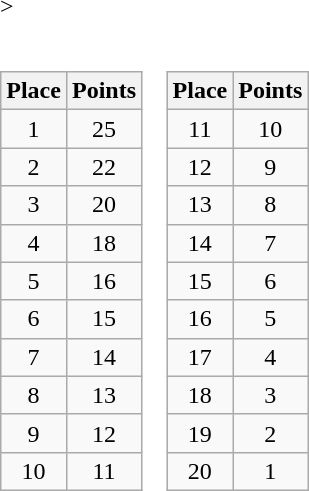<table border=0 cellpadding=0 cellspacing=0>>
<tr>
<td><br><table class="wikitable">
<tr align="center">
<th>Place</th>
<th>Points</th>
</tr>
<tr align="center">
<td>1</td>
<td>25</td>
</tr>
<tr align="center">
<td>2</td>
<td>22</td>
</tr>
<tr align="center">
<td>3</td>
<td>20</td>
</tr>
<tr align="center">
<td>4</td>
<td>18</td>
</tr>
<tr align="center">
<td>5</td>
<td>16</td>
</tr>
<tr align="center">
<td>6</td>
<td>15</td>
</tr>
<tr align="center">
<td>7</td>
<td>14</td>
</tr>
<tr align="center">
<td>8</td>
<td>13</td>
</tr>
<tr align="center">
<td>9</td>
<td>12</td>
</tr>
<tr align="center">
<td>10</td>
<td>11</td>
</tr>
</table>
</td>
<td><br><table class="wikitable">
<tr align="center">
<th>Place</th>
<th>Points</th>
</tr>
<tr align="center">
<td>11</td>
<td>10</td>
</tr>
<tr align="center">
<td>12</td>
<td>9</td>
</tr>
<tr align="center">
<td>13</td>
<td>8</td>
</tr>
<tr align="center">
<td>14</td>
<td>7</td>
</tr>
<tr align="center">
<td>15</td>
<td>6</td>
</tr>
<tr align="center">
<td>16</td>
<td>5</td>
</tr>
<tr align="center">
<td>17</td>
<td>4</td>
</tr>
<tr align="center">
<td>18</td>
<td>3</td>
</tr>
<tr align="center">
<td>19</td>
<td>2</td>
</tr>
<tr align="center">
<td>20</td>
<td>1</td>
</tr>
</table>
</td>
</tr>
</table>
